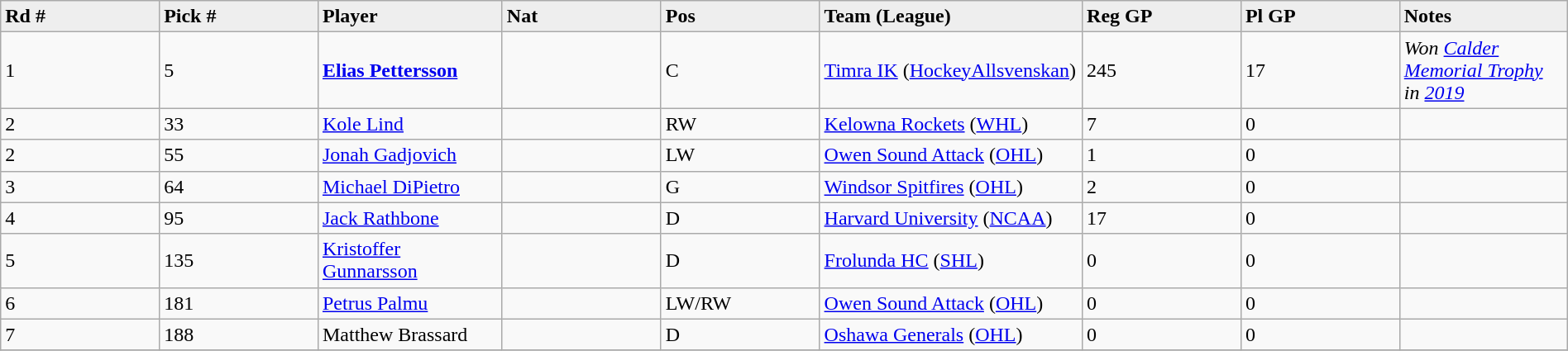<table class="wikitable" style="width: 100%">
<tr>
<td width="5%"; bgcolor="#eeeeee"><strong>Rd #</strong></td>
<td width="5%"; bgcolor="#eeeeee"><strong>Pick #</strong></td>
<td width="5%"; bgcolor="#eeeeee"><strong>Player</strong></td>
<td width="5%"; bgcolor="#eeeeee"><strong>Nat</strong></td>
<td width="5%"; bgcolor="#eeeeee"><strong>Pos</strong></td>
<td width="5%"; bgcolor="#eeeeee"><strong>Team (League)</strong></td>
<td width="5%"; bgcolor="#eeeeee"><strong>Reg GP</strong></td>
<td width="5%"; bgcolor="#eeeeee"><strong>Pl GP</strong></td>
<td width="5%"; bgcolor="#eeeeee"><strong>Notes</strong></td>
</tr>
<tr>
<td>1</td>
<td>5</td>
<td><strong><a href='#'>Elias Pettersson</a></strong></td>
<td></td>
<td>C</td>
<td><a href='#'>Timra IK</a> (<a href='#'>HockeyAllsvenskan</a>)</td>
<td>245</td>
<td>17</td>
<td><em>Won <a href='#'>Calder Memorial Trophy</a> in <a href='#'>2019</a></em></td>
</tr>
<tr>
<td>2</td>
<td>33</td>
<td><a href='#'>Kole Lind</a></td>
<td></td>
<td>RW</td>
<td><a href='#'>Kelowna Rockets</a> (<a href='#'>WHL</a>)</td>
<td>7</td>
<td>0</td>
<td></td>
</tr>
<tr>
<td>2</td>
<td>55</td>
<td><a href='#'>Jonah Gadjovich</a></td>
<td></td>
<td>LW</td>
<td><a href='#'>Owen Sound Attack</a> (<a href='#'>OHL</a>)</td>
<td>1</td>
<td>0</td>
<td></td>
</tr>
<tr>
<td>3</td>
<td>64</td>
<td><a href='#'>Michael DiPietro</a></td>
<td></td>
<td>G</td>
<td><a href='#'>Windsor Spitfires</a> (<a href='#'>OHL</a>)</td>
<td>2</td>
<td>0</td>
<td></td>
</tr>
<tr>
<td>4</td>
<td>95</td>
<td><a href='#'>Jack Rathbone</a></td>
<td></td>
<td>D</td>
<td><a href='#'>Harvard University</a> (<a href='#'>NCAA</a>)</td>
<td>17</td>
<td>0</td>
<td></td>
</tr>
<tr>
<td>5</td>
<td>135</td>
<td><a href='#'>Kristoffer Gunnarsson</a></td>
<td></td>
<td>D</td>
<td><a href='#'>Frolunda HC</a> (<a href='#'>SHL</a>)</td>
<td>0</td>
<td>0</td>
<td></td>
</tr>
<tr>
<td>6</td>
<td>181</td>
<td><a href='#'>Petrus Palmu</a></td>
<td></td>
<td>LW/RW</td>
<td><a href='#'>Owen Sound Attack</a> (<a href='#'>OHL</a>)</td>
<td>0</td>
<td>0</td>
<td></td>
</tr>
<tr>
<td>7</td>
<td>188</td>
<td>Matthew Brassard</td>
<td></td>
<td>D</td>
<td><a href='#'>Oshawa Generals</a> (<a href='#'>OHL</a>)</td>
<td>0</td>
<td>0</td>
<td></td>
</tr>
<tr>
</tr>
</table>
